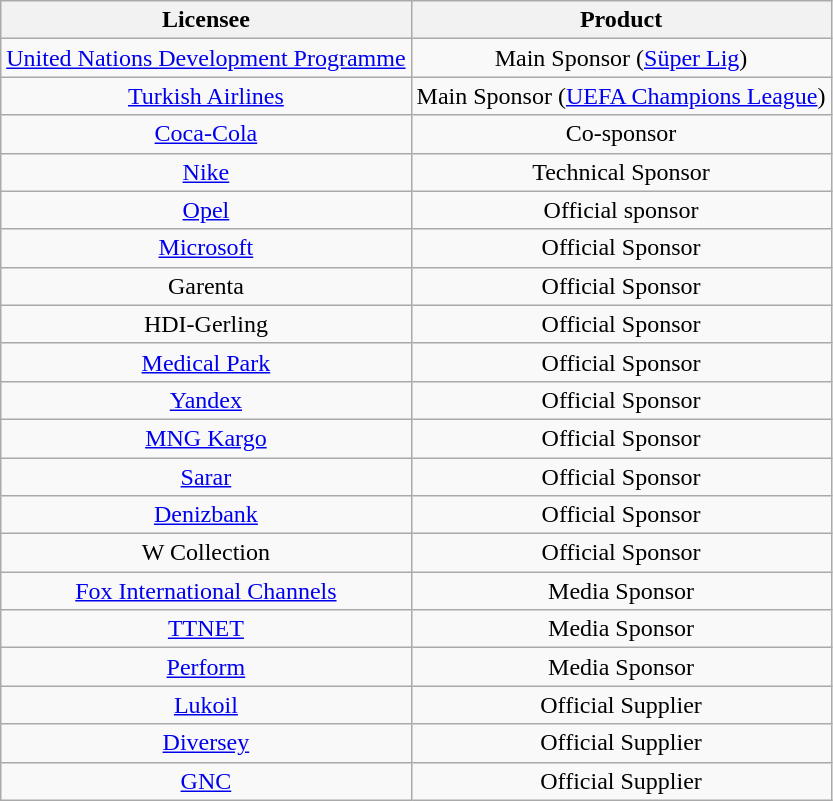<table class="wikitable" style="text-align: center">
<tr>
<th>Licensee</th>
<th>Product</th>
</tr>
<tr>
<td><a href='#'>United Nations Development Programme</a></td>
<td>Main Sponsor (<a href='#'>Süper Lig</a>)</td>
</tr>
<tr>
<td><a href='#'>Turkish Airlines</a></td>
<td>Main Sponsor (<a href='#'>UEFA Champions League</a>)</td>
</tr>
<tr>
<td><a href='#'>Coca-Cola</a></td>
<td>Co-sponsor</td>
</tr>
<tr>
<td><a href='#'>Nike</a></td>
<td>Technical Sponsor</td>
</tr>
<tr>
<td><a href='#'>Opel</a></td>
<td>Official sponsor</td>
</tr>
<tr>
<td><a href='#'>Microsoft</a></td>
<td>Official Sponsor</td>
</tr>
<tr>
<td>Garenta</td>
<td>Official Sponsor</td>
</tr>
<tr>
<td>HDI-Gerling</td>
<td>Official Sponsor</td>
</tr>
<tr>
<td><a href='#'>Medical Park</a></td>
<td>Official Sponsor</td>
</tr>
<tr>
<td><a href='#'>Yandex</a></td>
<td>Official Sponsor</td>
</tr>
<tr>
<td><a href='#'>MNG Kargo</a></td>
<td>Official Sponsor</td>
</tr>
<tr>
<td><a href='#'>Sarar</a></td>
<td>Official Sponsor</td>
</tr>
<tr>
<td><a href='#'>Denizbank</a></td>
<td>Official Sponsor</td>
</tr>
<tr>
<td>W Collection</td>
<td>Official Sponsor</td>
</tr>
<tr>
<td><a href='#'>Fox International Channels</a></td>
<td>Media Sponsor</td>
</tr>
<tr>
<td><a href='#'>TTNET</a></td>
<td>Media Sponsor</td>
</tr>
<tr>
<td><a href='#'>Perform</a></td>
<td>Media Sponsor</td>
</tr>
<tr>
<td><a href='#'>Lukoil</a></td>
<td>Official Supplier</td>
</tr>
<tr>
<td><a href='#'>Diversey</a></td>
<td>Official Supplier</td>
</tr>
<tr>
<td><a href='#'>GNC</a></td>
<td>Official Supplier</td>
</tr>
</table>
